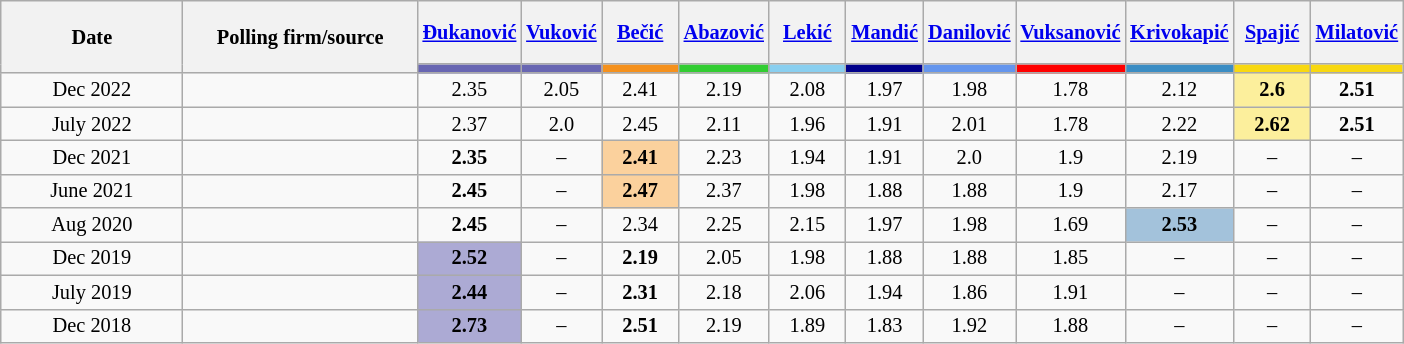<table class="wikitable" style="text-align:center; font-size:85%; line-height:16px;">
<tr style="height:42px;">
<th style="width:115px;" rowspan="2">Date</th>
<th style="width:150px;" rowspan="2">Polling firm/source</th>
<th style="width:45px;"><a href='#'>Đukanović</a><br></th>
<th style="width:45px;"><a href='#'>Vuković</a><br></th>
<th style="width:45px;"><a href='#'>Bečić</a><br></th>
<th style="width:45px;"><a href='#'>Abazović</a><br></th>
<th style="width:45px;"><a href='#'>Lekić</a><br></th>
<th style="width:45px;"><a href='#'>Mandić</a><br></th>
<th style="width:45px;"><a href='#'>Danilović</a><br></th>
<th style="width:45px;"><a href='#'>Vuksanović</a><br></th>
<th style="width:45px;"><a href='#'>Krivokapić</a><br></th>
<th style="width:45px;"><a href='#'>Spajić</a><br></th>
<th style="width:45px;"><a href='#'>Milatović</a><br></th>
</tr>
<tr>
<th style="color:inherit;background:#6866b2;"></th>
<th style="color:inherit;background:#6866b2;"></th>
<th style="color:inherit;background:#F5911D;"></th>
<th style="color:inherit;background:#32CD32;"></th>
<th style="color:inherit;background:#89CFF0;"></th>
<th style="color:inherit;background:#00008B;"></th>
<th style="color:inherit;background:#6495ED;"></th>
<th style="color:inherit;background:#FF0000;"></th>
<th style="color:inherit;background:#3B8DC4;"></th>
<th style="color:inherit;background:#F8D810;"></th>
<th style="color:inherit;background:#F8D810;"></th>
</tr>
<tr>
<td>Dec 2022</td>
<td></td>
<td>2.35</td>
<td>2.05</td>
<td>2.41</td>
<td>2.19</td>
<td>2.08</td>
<td>1.97</td>
<td>1.98</td>
<td>1.78</td>
<td>2.12</td>
<td style="background:#fcef9c;"><strong>2.6</strong></td>
<td><strong>2.51</strong></td>
</tr>
<tr>
<td>July 2022</td>
<td></td>
<td>2.37</td>
<td>2.0</td>
<td>2.45</td>
<td>2.11</td>
<td>1.96</td>
<td>1.91</td>
<td>2.01</td>
<td>1.78</td>
<td>2.22</td>
<td style="background:#fcef9c;"><strong>2.62</strong></td>
<td><strong>2.51</strong></td>
</tr>
<tr>
<td>Dec 2021</td>
<td></td>
<td><strong>2.35</strong></td>
<td>–</td>
<td style="background:#fbd19d;"><strong>2.41</strong></td>
<td>2.23</td>
<td>1.94</td>
<td>1.91</td>
<td>2.0</td>
<td>1.9</td>
<td>2.19</td>
<td>–</td>
<td>–</td>
</tr>
<tr>
<td>June 2021</td>
<td></td>
<td><strong>2.45</strong></td>
<td>–</td>
<td style="background:#fbd19d;"><strong>2.47</strong></td>
<td>2.37</td>
<td>1.98</td>
<td>1.88</td>
<td>1.88</td>
<td>1.9</td>
<td>2.17</td>
<td>–</td>
<td>–</td>
</tr>
<tr>
<td>Aug 2020</td>
<td></td>
<td><strong>2.45</strong></td>
<td>–</td>
<td>2.34</td>
<td>2.25</td>
<td>2.15</td>
<td>1.97</td>
<td>1.98</td>
<td>1.69</td>
<td style="background:#a3c2db;"><strong>2.53</strong></td>
<td>–</td>
<td>–</td>
</tr>
<tr>
<td>Dec 2019</td>
<td></td>
<td style="background:#acaad4;"><strong>2.52</strong></td>
<td>–</td>
<td><strong>2.19</strong></td>
<td>2.05</td>
<td>1.98</td>
<td>1.88</td>
<td>1.88</td>
<td>1.85</td>
<td>–</td>
<td>–</td>
<td>–</td>
</tr>
<tr>
<td>July 2019</td>
<td></td>
<td style="background:#acaad4;"><strong>2.44</strong></td>
<td>–</td>
<td><strong>2.31</strong></td>
<td>2.18</td>
<td>2.06</td>
<td>1.94</td>
<td>1.86</td>
<td>1.91</td>
<td>–</td>
<td>–</td>
<td>–</td>
</tr>
<tr>
<td>Dec 2018</td>
<td></td>
<td style="background:#acaad4;"><strong>2.73</strong></td>
<td>–</td>
<td><strong>2.51</strong></td>
<td>2.19</td>
<td>1.89</td>
<td>1.83</td>
<td>1.92</td>
<td>1.88</td>
<td>–</td>
<td>–</td>
<td>–</td>
</tr>
</table>
